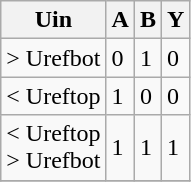<table class="wikitable floatright">
<tr>
<th>Uin</th>
<th>A</th>
<th>B</th>
<th>Y</th>
</tr>
<tr>
<td>> Urefbot</td>
<td>0</td>
<td>1</td>
<td>0</td>
</tr>
<tr>
<td>< Ureftop</td>
<td>1</td>
<td>0</td>
<td>0</td>
</tr>
<tr>
<td>< Ureftop<br> > Urefbot</td>
<td>1</td>
<td>1</td>
<td>1</td>
</tr>
<tr>
</tr>
</table>
